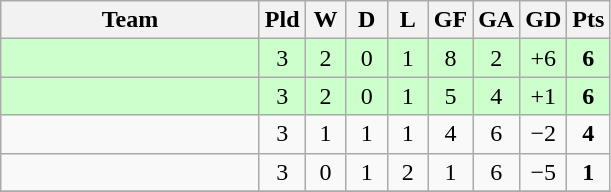<table class="wikitable" style="text-align:center;">
<tr>
<th width=165>Team</th>
<th width=20>Pld</th>
<th width=20>W</th>
<th width=20>D</th>
<th width=20>L</th>
<th width=20>GF</th>
<th width=20>GA</th>
<th width=20>GD</th>
<th width=20>Pts</th>
</tr>
<tr align=center bgcolor="ccffcc">
<td style="text-align:left;"></td>
<td>3</td>
<td>2</td>
<td>0</td>
<td>1</td>
<td>8</td>
<td>2</td>
<td>+6</td>
<td><strong>6</strong></td>
</tr>
<tr align=center bgcolor="ccffcc">
<td style="text-align:left;"></td>
<td>3</td>
<td>2</td>
<td>0</td>
<td>1</td>
<td>5</td>
<td>4</td>
<td>+1</td>
<td><strong>6</strong></td>
</tr>
<tr>
<td style="text-align:left;"></td>
<td>3</td>
<td>1</td>
<td>1</td>
<td>1</td>
<td>4</td>
<td>6</td>
<td>−2</td>
<td><strong>4</strong></td>
</tr>
<tr>
<td style="text-align:left;"></td>
<td>3</td>
<td>0</td>
<td>1</td>
<td>2</td>
<td>1</td>
<td>6</td>
<td>−5</td>
<td><strong>1</strong></td>
</tr>
<tr>
</tr>
</table>
